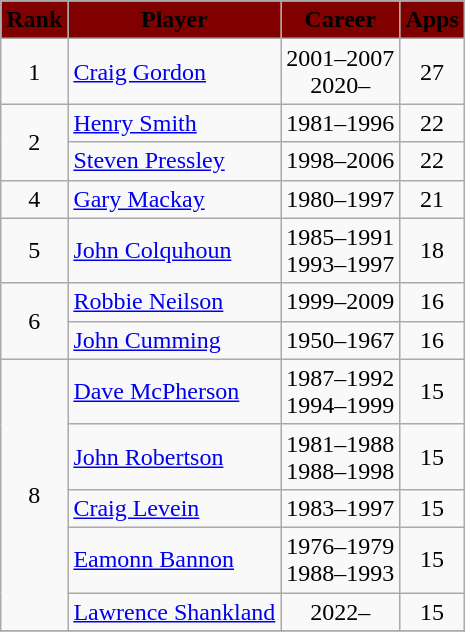<table class="wikitable" style="text-align:center">
<tr>
<th scope="col" style="background-color:maroon"><span>Rank</span></th>
<th scope="col" style="background-color:maroon"><span>Player</span></th>
<th scope="col" style="background-color:maroon"><span>Career</span></th>
<th scope="col" style="background-color:maroon"><span>Apps</span></th>
</tr>
<tr>
<td rowspan="">1</td>
<td align=left> <a href='#'>Craig Gordon</a></td>
<td>2001–2007<br>2020–</td>
<td>27</td>
</tr>
<tr>
<td rowspan="2">2</td>
<td align=left> <a href='#'>Henry Smith</a></td>
<td>1981–1996</td>
<td>22</td>
</tr>
<tr>
<td align=left> <a href='#'>Steven Pressley</a></td>
<td>1998–2006</td>
<td>22</td>
</tr>
<tr>
<td>4</td>
<td align=left> <a href='#'>Gary Mackay</a></td>
<td>1980–1997</td>
<td>21</td>
</tr>
<tr>
<td>5</td>
<td align=left> <a href='#'>John Colquhoun</a></td>
<td>1985–1991<br>1993–1997</td>
<td>18</td>
</tr>
<tr>
<td rowspan="2">6</td>
<td align=left> <a href='#'>Robbie Neilson</a></td>
<td>1999–2009</td>
<td>16</td>
</tr>
<tr>
<td align=left> <a href='#'>John Cumming</a></td>
<td>1950–1967</td>
<td>16</td>
</tr>
<tr>
<td rowspan="5">8</td>
<td align=left> <a href='#'>Dave McPherson</a></td>
<td>1987–1992<br>1994–1999</td>
<td>15</td>
</tr>
<tr>
<td align=left> <a href='#'>John Robertson</a></td>
<td>1981–1988<br>1988–1998</td>
<td>15</td>
</tr>
<tr>
<td align=left> <a href='#'>Craig Levein</a></td>
<td>1983–1997</td>
<td>15</td>
</tr>
<tr>
<td align=left> <a href='#'>Eamonn Bannon</a></td>
<td>1976–1979<br>1988–1993</td>
<td>15</td>
</tr>
<tr>
<td align=left> <a href='#'>Lawrence Shankland</a></td>
<td>2022–</td>
<td>15</td>
</tr>
<tr>
</tr>
</table>
